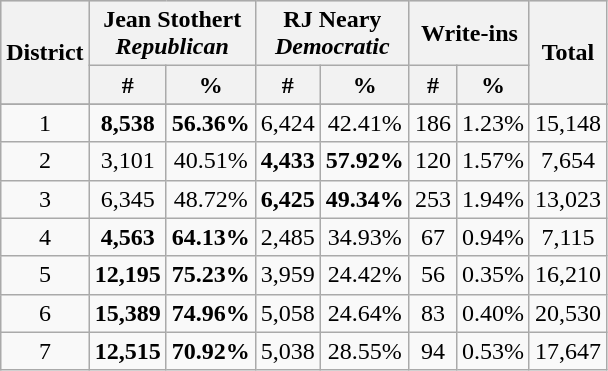<table class="wikitable sortable">
<tr style="background:lightgrey;">
<th rowspan="2">District</th>
<th colspan="2" >Jean Stothert<br><em>Republican</em></th>
<th colspan="2" >RJ Neary<br><em>Democratic</em></th>
<th colspan="2">Write-ins</th>
<th rowspan="2">Total</th>
</tr>
<tr>
<th colspan="1" style="text-align: center;" >#</th>
<th colspan="1" style="text-align: center;" >%</th>
<th colspan="1" style="text-align: center;" >#</th>
<th colspan="1" style="text-align: center;" >%</th>
<th colspan="1" style="text-align: center;">#</th>
<th colspan="1" style="text-align: center;">%</th>
</tr>
<tr>
</tr>
<tr style="text-align:center;"|>
<td>1</td>
<td><strong>8,538</strong></td>
<td><strong>56.36%</strong></td>
<td>6,424</td>
<td>42.41%</td>
<td>186</td>
<td>1.23%</td>
<td>15,148</td>
</tr>
<tr style="text-align:center;"|>
<td>2</td>
<td>3,101</td>
<td>40.51%</td>
<td><strong>4,433</strong></td>
<td><strong>57.92%</strong></td>
<td>120</td>
<td>1.57%</td>
<td>7,654</td>
</tr>
<tr style="text-align:center;"|>
<td>3</td>
<td>6,345</td>
<td>48.72%</td>
<td><strong>6,425</strong></td>
<td><strong>49.34%</strong></td>
<td>253</td>
<td>1.94%</td>
<td>13,023</td>
</tr>
<tr style="text-align:center;"|>
<td>4</td>
<td><strong>4,563</strong></td>
<td><strong>64.13%</strong></td>
<td>2,485</td>
<td>34.93%</td>
<td>67</td>
<td>0.94%</td>
<td>7,115</td>
</tr>
<tr style="text-align:center;"|>
<td>5</td>
<td><strong>12,195</strong></td>
<td><strong>75.23%</strong></td>
<td>3,959</td>
<td>24.42%</td>
<td>56</td>
<td>0.35%</td>
<td>16,210</td>
</tr>
<tr style="text-align:center;"|>
<td>6</td>
<td><strong>15,389</strong></td>
<td><strong>74.96%</strong></td>
<td>5,058</td>
<td>24.64%</td>
<td>83</td>
<td>0.40%</td>
<td>20,530</td>
</tr>
<tr style="text-align:center;"|>
<td>7</td>
<td><strong>12,515</strong></td>
<td><strong>70.92%</strong></td>
<td>5,038</td>
<td>28.55%</td>
<td>94</td>
<td>0.53%</td>
<td>17,647</td>
</tr>
</table>
